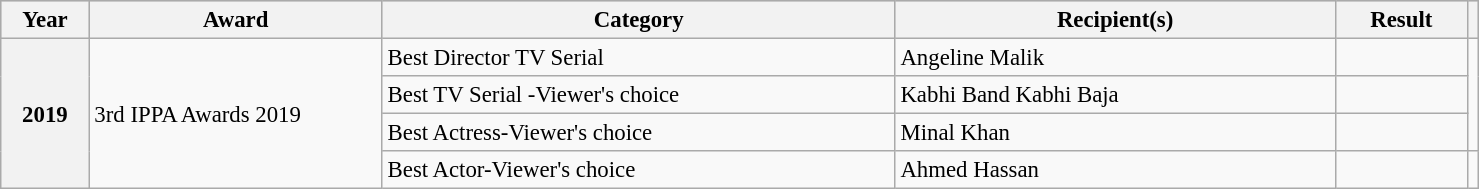<table class="wikitable" width="78%" style="font-size: 95%;">
<tr style="background:#ccc; text-align:center;">
<th scope="col" width="6%">Year</th>
<th scope="col" width="20%">Award</th>
<th scope="col" width="35%">Category</th>
<th scope="col" width="30%">Recipient(s)</th>
<th scope="col" width="10%">Result</th>
<th></th>
</tr>
<tr>
<th rowspan="4">2019</th>
<td rowspan="4">3rd IPPA Awards 2019</td>
<td>Best Director TV Serial</td>
<td>Angeline Malik</td>
<td></td>
<td rowspan="3"></td>
</tr>
<tr>
<td>Best TV Serial -Viewer's choice</td>
<td>Kabhi Band Kabhi Baja</td>
<td></td>
</tr>
<tr>
<td>Best Actress-Viewer's choice</td>
<td>Minal Khan</td>
<td></td>
</tr>
<tr>
<td>Best Actor-Viewer's choice</td>
<td>Ahmed Hassan</td>
<td></td>
</tr>
</table>
